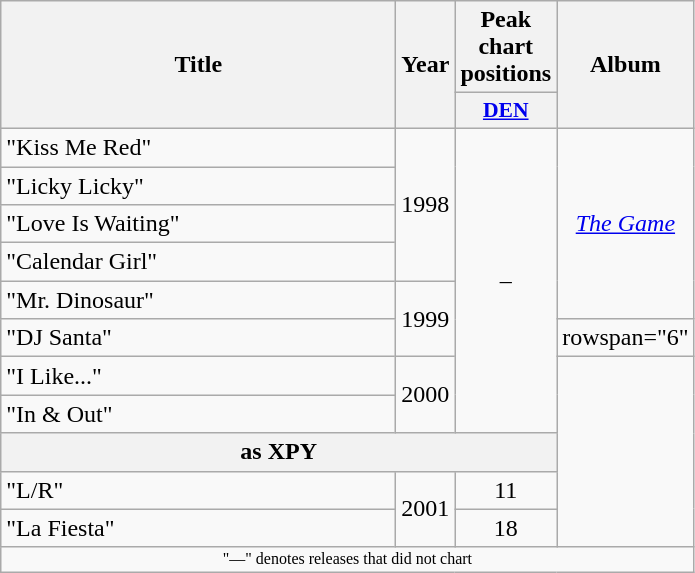<table class="wikitable plainrowheaders" style="text-align:center;">
<tr>
<th scope="col" rowspan="2" style="width:16em;">Title</th>
<th scope="col" rowspan="2">Year</th>
<th scope="col">Peak chart positions</th>
<th scope="col" rowspan="2">Album</th>
</tr>
<tr>
<th scope="col" style="width:3em;font-size:90%;"><a href='#'>DEN</a></th>
</tr>
<tr>
<td align="left">"Kiss Me Red"</td>
<td rowspan="4">1998</td>
<td rowspan="8">–</td>
<td rowspan="5"><em><a href='#'>The Game</a></em></td>
</tr>
<tr>
<td align="left">"Licky Licky"</td>
</tr>
<tr>
<td align="left">"Love Is Waiting"</td>
</tr>
<tr>
<td align="left">"Calendar Girl"</td>
</tr>
<tr>
<td align="left">"Mr. Dinosaur"</td>
<td rowspan="2">1999</td>
</tr>
<tr>
<td align="left">"DJ Santa"</td>
<td>rowspan="6" </td>
</tr>
<tr>
<td align="left">"I Like..."</td>
<td rowspan="2">2000</td>
</tr>
<tr>
<td align="left">"In & Out"</td>
</tr>
<tr>
<th scope="col" colspan="3">as XPY</th>
</tr>
<tr>
<td align="left">"L/R"</td>
<td rowspan=2>2001</td>
<td>11</td>
</tr>
<tr>
<td align="left">"La Fiesta"</td>
<td>18</td>
</tr>
<tr>
<td colspan="15" style="font-size:8pt">"—" denotes releases that did not chart</td>
</tr>
</table>
